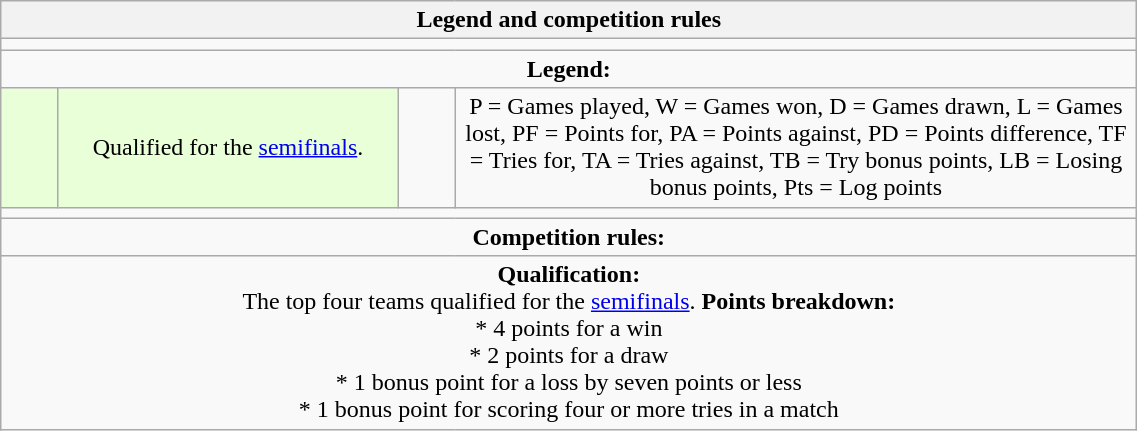<table class="wikitable collapsible collapsed" style="text-align:center; font-size:100%; width:60%;">
<tr>
<th colspan="100%" style="border:0px">Legend and competition rules</th>
</tr>
<tr>
<td colspan="100%"></td>
</tr>
<tr>
<td colspan="100%" style="border:0px"><strong>Legend:</strong></td>
</tr>
<tr>
<td style="width:5%; background:#E8FFD8"></td>
<td style="width:30%; background:#E8FFD8">Qualified for the <a href='#'>semifinals</a>.</td>
<td style="width:5%;"></td>
<td style="width:60%;">P = Games played, W = Games won, D = Games drawn, L = Games lost, PF = Points for, PA = Points against, PD = Points difference, TF = Tries for, TA = Tries against, TB = Try bonus points, LB = Losing bonus points, Pts = Log points</td>
</tr>
<tr>
<td colspan="100%"></td>
</tr>
<tr>
<td colspan="100%" style="border:0px"><strong>Competition rules:</strong></td>
</tr>
<tr>
<td colspan="100%"><strong>Qualification:</strong><br>The top four teams qualified for the <a href='#'>semifinals</a>.
<strong>Points breakdown:</strong><br>* 4 points for a win<br>* 2 points for a draw<br>* 1 bonus point for a loss by seven points or less<br>* 1 bonus point for scoring four or more tries in a match</td>
</tr>
</table>
